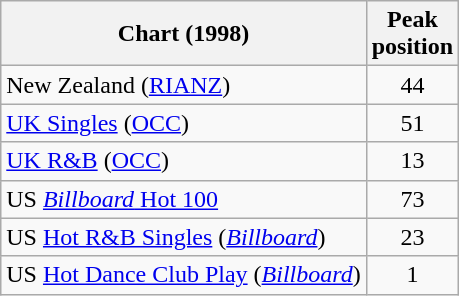<table class="wikitable sortable">
<tr>
<th>Chart (1998)</th>
<th>Peak<br>position</th>
</tr>
<tr>
<td>New Zealand (<a href='#'>RIANZ</a>)</td>
<td align="center">44</td>
</tr>
<tr>
<td><a href='#'>UK Singles</a> (<a href='#'>OCC</a>)</td>
<td align="center">51</td>
</tr>
<tr>
<td><a href='#'>UK R&B</a> (<a href='#'>OCC</a>)</td>
<td align="center">13</td>
</tr>
<tr>
<td>US <a href='#'><em>Billboard</em> Hot 100</a></td>
<td align="center">73</td>
</tr>
<tr>
<td>US <a href='#'>Hot R&B Singles</a> (<a href='#'><em>Billboard</em></a>)</td>
<td align="center">23</td>
</tr>
<tr>
<td>US <a href='#'>Hot Dance Club Play</a> (<a href='#'><em>Billboard</em></a>)</td>
<td align="center">1</td>
</tr>
</table>
